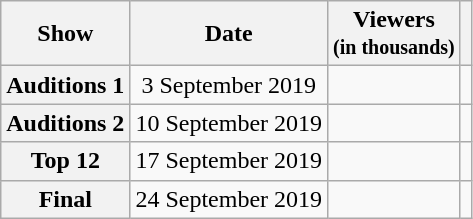<table class="wikitable plainrowheaders sortable" style="text-align:center">
<tr>
<th scope="col">Show</th>
<th scope="col">Date</th>
<th scope="col">Viewers<br><small>(in thousands)</small></th>
<th scope="col" class="unsortable"></th>
</tr>
<tr>
<th scope="row">Auditions 1</th>
<td>3 September 2019</td>
<td></td>
<td></td>
</tr>
<tr>
<th scope="row">Auditions 2</th>
<td>10 September 2019</td>
<td></td>
<td></td>
</tr>
<tr>
<th scope="row">Top 12</th>
<td>17 September 2019</td>
<td></td>
<td></td>
</tr>
<tr>
<th scope="row">Final</th>
<td>24 September 2019</td>
<td></td>
<td></td>
</tr>
</table>
